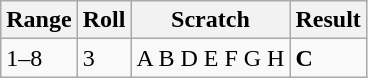<table class="wikitable">
<tr>
<th>Range</th>
<th>Roll</th>
<th>Scratch</th>
<th>Result</th>
</tr>
<tr>
<td>1–8</td>
<td>3</td>
<td>A B <s></s> D E F G H</td>
<td><strong>C</strong></td>
</tr>
</table>
